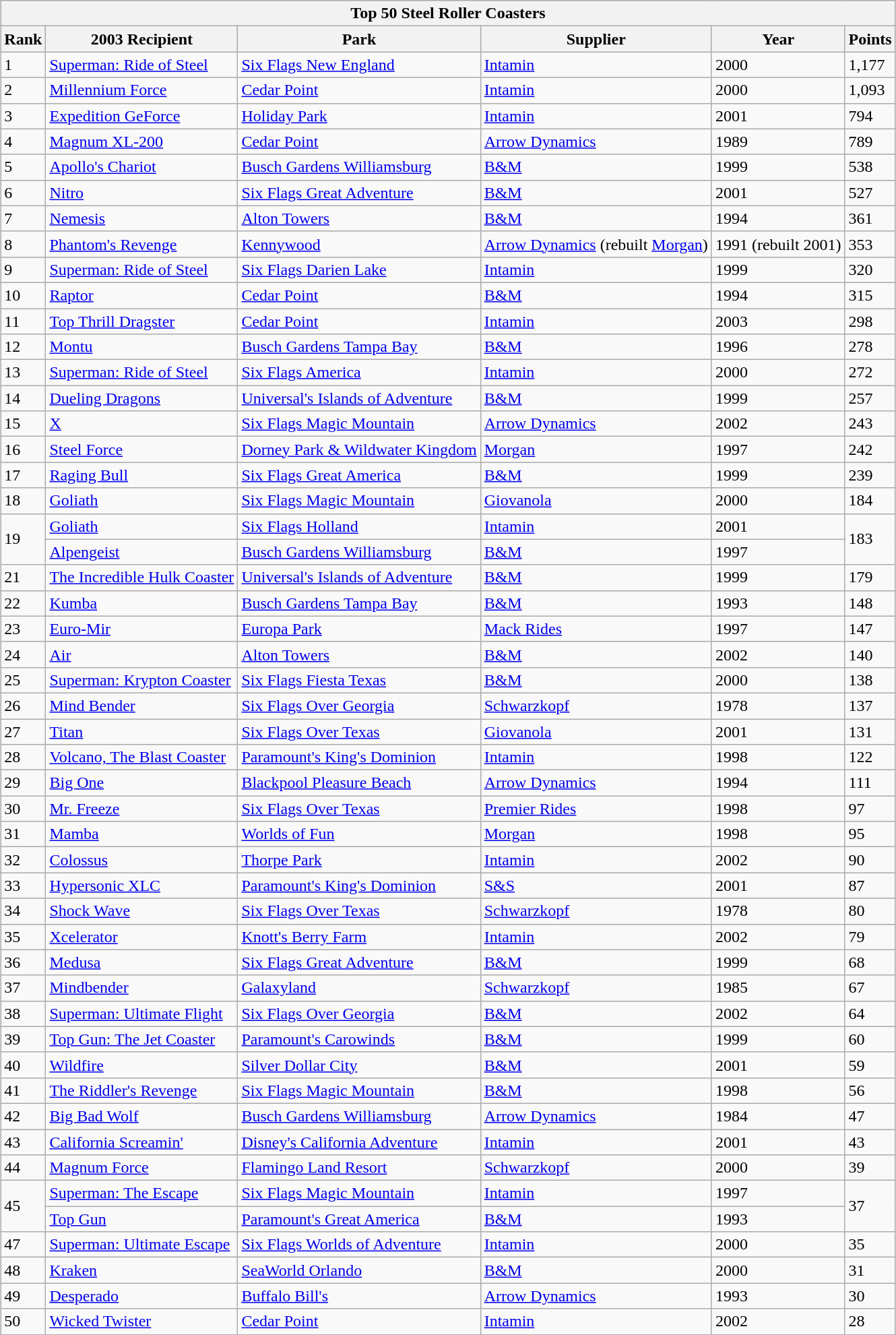<table class="wikitable" style="margin:1em auto;">
<tr>
<th colspan="500"><strong>Top 50 Steel Roller Coasters</strong></th>
</tr>
<tr>
<th>Rank</th>
<th>2003 Recipient</th>
<th>Park</th>
<th>Supplier</th>
<th>Year</th>
<th>Points</th>
</tr>
<tr>
<td>1</td>
<td><a href='#'>Superman: Ride of Steel</a></td>
<td><a href='#'>Six Flags New England</a></td>
<td><a href='#'>Intamin</a></td>
<td>2000</td>
<td>1,177</td>
</tr>
<tr>
<td>2</td>
<td><a href='#'>Millennium Force</a></td>
<td><a href='#'>Cedar Point</a></td>
<td><a href='#'>Intamin</a></td>
<td>2000</td>
<td>1,093</td>
</tr>
<tr>
<td>3</td>
<td><a href='#'>Expedition GeForce</a></td>
<td><a href='#'>Holiday Park</a></td>
<td><a href='#'>Intamin</a></td>
<td>2001</td>
<td>794</td>
</tr>
<tr>
<td>4</td>
<td><a href='#'>Magnum XL-200</a></td>
<td><a href='#'>Cedar Point</a></td>
<td><a href='#'>Arrow Dynamics</a></td>
<td>1989</td>
<td>789</td>
</tr>
<tr>
<td>5</td>
<td><a href='#'>Apollo's Chariot</a></td>
<td><a href='#'>Busch Gardens Williamsburg</a></td>
<td><a href='#'>B&M</a></td>
<td>1999</td>
<td>538</td>
</tr>
<tr>
<td>6</td>
<td><a href='#'>Nitro</a></td>
<td><a href='#'>Six Flags Great Adventure</a></td>
<td><a href='#'>B&M</a></td>
<td>2001</td>
<td>527</td>
</tr>
<tr>
<td>7</td>
<td><a href='#'>Nemesis</a></td>
<td><a href='#'>Alton Towers</a></td>
<td><a href='#'>B&M</a></td>
<td>1994</td>
<td>361</td>
</tr>
<tr>
<td>8</td>
<td><a href='#'>Phantom's Revenge</a></td>
<td><a href='#'>Kennywood</a></td>
<td><a href='#'>Arrow Dynamics</a> (rebuilt <a href='#'>Morgan</a>)</td>
<td>1991 (rebuilt 2001)</td>
<td>353</td>
</tr>
<tr>
<td>9</td>
<td><a href='#'>Superman: Ride of Steel</a></td>
<td><a href='#'>Six Flags Darien Lake</a></td>
<td><a href='#'>Intamin</a></td>
<td>1999</td>
<td>320</td>
</tr>
<tr>
<td>10</td>
<td><a href='#'>Raptor</a></td>
<td><a href='#'>Cedar Point</a></td>
<td><a href='#'>B&M</a></td>
<td>1994</td>
<td>315</td>
</tr>
<tr>
<td>11</td>
<td><a href='#'>Top Thrill Dragster</a></td>
<td><a href='#'>Cedar Point</a></td>
<td><a href='#'>Intamin</a></td>
<td>2003</td>
<td>298</td>
</tr>
<tr>
<td>12</td>
<td><a href='#'>Montu</a></td>
<td><a href='#'>Busch Gardens Tampa Bay</a></td>
<td><a href='#'>B&M</a></td>
<td>1996</td>
<td>278</td>
</tr>
<tr>
<td>13</td>
<td><a href='#'>Superman: Ride of Steel</a></td>
<td><a href='#'>Six Flags America</a></td>
<td><a href='#'>Intamin</a></td>
<td>2000</td>
<td>272</td>
</tr>
<tr>
<td>14</td>
<td><a href='#'>Dueling Dragons</a></td>
<td><a href='#'>Universal's Islands of Adventure</a></td>
<td><a href='#'>B&M</a></td>
<td>1999</td>
<td>257</td>
</tr>
<tr>
<td>15</td>
<td><a href='#'>X</a></td>
<td><a href='#'>Six Flags Magic Mountain</a></td>
<td><a href='#'>Arrow Dynamics</a></td>
<td>2002</td>
<td>243</td>
</tr>
<tr>
<td>16</td>
<td><a href='#'>Steel Force</a></td>
<td><a href='#'>Dorney Park & Wildwater Kingdom</a></td>
<td><a href='#'>Morgan</a></td>
<td>1997</td>
<td>242</td>
</tr>
<tr>
<td>17</td>
<td><a href='#'>Raging Bull</a></td>
<td><a href='#'>Six Flags Great America</a></td>
<td><a href='#'>B&M</a></td>
<td>1999</td>
<td>239</td>
</tr>
<tr>
<td>18</td>
<td><a href='#'>Goliath</a></td>
<td><a href='#'>Six Flags Magic Mountain</a></td>
<td><a href='#'>Giovanola</a></td>
<td>2000</td>
<td>184</td>
</tr>
<tr>
<td rowspan="2">19</td>
<td><a href='#'>Goliath</a></td>
<td><a href='#'>Six Flags Holland</a></td>
<td><a href='#'>Intamin</a></td>
<td>2001</td>
<td rowspan="2">183</td>
</tr>
<tr>
<td><a href='#'>Alpengeist</a></td>
<td><a href='#'>Busch Gardens Williamsburg</a></td>
<td><a href='#'>B&M</a></td>
<td>1997</td>
</tr>
<tr>
<td>21</td>
<td><a href='#'>The Incredible Hulk Coaster</a></td>
<td><a href='#'>Universal's Islands of Adventure</a></td>
<td><a href='#'>B&M</a></td>
<td>1999</td>
<td>179</td>
</tr>
<tr>
<td>22</td>
<td><a href='#'>Kumba</a></td>
<td><a href='#'>Busch Gardens Tampa Bay</a></td>
<td><a href='#'>B&M</a></td>
<td>1993</td>
<td>148</td>
</tr>
<tr>
<td>23</td>
<td><a href='#'>Euro-Mir</a></td>
<td><a href='#'>Europa Park</a></td>
<td><a href='#'>Mack Rides</a></td>
<td>1997</td>
<td>147</td>
</tr>
<tr>
<td>24</td>
<td><a href='#'>Air</a></td>
<td><a href='#'>Alton Towers</a></td>
<td><a href='#'>B&M</a></td>
<td>2002</td>
<td>140</td>
</tr>
<tr>
<td>25</td>
<td><a href='#'>Superman: Krypton Coaster</a></td>
<td><a href='#'>Six Flags Fiesta Texas</a></td>
<td><a href='#'>B&M</a></td>
<td>2000</td>
<td>138</td>
</tr>
<tr>
<td>26</td>
<td><a href='#'>Mind Bender</a></td>
<td><a href='#'>Six Flags Over Georgia</a></td>
<td><a href='#'>Schwarzkopf</a></td>
<td>1978</td>
<td>137</td>
</tr>
<tr>
<td>27</td>
<td><a href='#'>Titan</a></td>
<td><a href='#'>Six Flags Over Texas</a></td>
<td><a href='#'>Giovanola</a></td>
<td>2001</td>
<td>131</td>
</tr>
<tr>
<td>28</td>
<td><a href='#'>Volcano, The Blast Coaster</a></td>
<td><a href='#'>Paramount's King's Dominion</a></td>
<td><a href='#'>Intamin</a></td>
<td>1998</td>
<td>122</td>
</tr>
<tr>
<td>29</td>
<td><a href='#'>Big One</a></td>
<td><a href='#'>Blackpool Pleasure Beach</a></td>
<td><a href='#'>Arrow Dynamics</a></td>
<td>1994</td>
<td>111</td>
</tr>
<tr>
<td>30</td>
<td><a href='#'>Mr. Freeze</a></td>
<td><a href='#'>Six Flags Over Texas</a></td>
<td><a href='#'>Premier Rides</a></td>
<td>1998</td>
<td>97</td>
</tr>
<tr>
<td>31</td>
<td><a href='#'>Mamba</a></td>
<td><a href='#'>Worlds of Fun</a></td>
<td><a href='#'>Morgan</a></td>
<td>1998</td>
<td>95</td>
</tr>
<tr>
<td>32</td>
<td><a href='#'>Colossus</a></td>
<td><a href='#'>Thorpe Park</a></td>
<td><a href='#'>Intamin</a></td>
<td>2002</td>
<td>90</td>
</tr>
<tr>
<td>33</td>
<td><a href='#'>Hypersonic XLC</a></td>
<td><a href='#'>Paramount's King's Dominion</a></td>
<td><a href='#'>S&S</a></td>
<td>2001</td>
<td>87</td>
</tr>
<tr>
<td>34</td>
<td><a href='#'>Shock Wave</a></td>
<td><a href='#'>Six Flags Over Texas</a></td>
<td><a href='#'>Schwarzkopf</a></td>
<td>1978</td>
<td>80</td>
</tr>
<tr>
<td>35</td>
<td><a href='#'>Xcelerator</a></td>
<td><a href='#'>Knott's Berry Farm</a></td>
<td><a href='#'>Intamin</a></td>
<td>2002</td>
<td>79</td>
</tr>
<tr>
<td>36</td>
<td><a href='#'>Medusa</a></td>
<td><a href='#'>Six Flags Great Adventure</a></td>
<td><a href='#'>B&M</a></td>
<td>1999</td>
<td>68</td>
</tr>
<tr>
<td>37</td>
<td><a href='#'>Mindbender</a></td>
<td><a href='#'>Galaxyland</a></td>
<td><a href='#'>Schwarzkopf</a></td>
<td>1985</td>
<td>67</td>
</tr>
<tr>
<td>38</td>
<td><a href='#'>Superman: Ultimate Flight</a></td>
<td><a href='#'>Six Flags Over Georgia</a></td>
<td><a href='#'>B&M</a></td>
<td>2002</td>
<td>64</td>
</tr>
<tr>
<td>39</td>
<td><a href='#'>Top Gun: The Jet Coaster</a></td>
<td><a href='#'>Paramount's Carowinds</a></td>
<td><a href='#'>B&M</a></td>
<td>1999</td>
<td>60</td>
</tr>
<tr>
<td>40</td>
<td><a href='#'>Wildfire</a></td>
<td><a href='#'>Silver Dollar City</a></td>
<td><a href='#'>B&M</a></td>
<td>2001</td>
<td>59</td>
</tr>
<tr>
<td>41</td>
<td><a href='#'>The Riddler's Revenge</a></td>
<td><a href='#'>Six Flags Magic Mountain</a></td>
<td><a href='#'>B&M</a></td>
<td>1998</td>
<td>56</td>
</tr>
<tr>
<td>42</td>
<td><a href='#'>Big Bad Wolf</a></td>
<td><a href='#'>Busch Gardens Williamsburg</a></td>
<td><a href='#'>Arrow Dynamics</a></td>
<td>1984</td>
<td>47</td>
</tr>
<tr>
<td>43</td>
<td><a href='#'>California Screamin'</a></td>
<td><a href='#'>Disney's California Adventure</a></td>
<td><a href='#'>Intamin</a></td>
<td>2001</td>
<td>43</td>
</tr>
<tr>
<td>44</td>
<td><a href='#'>Magnum Force</a></td>
<td><a href='#'>Flamingo Land Resort</a></td>
<td><a href='#'>Schwarzkopf</a></td>
<td>2000</td>
<td>39</td>
</tr>
<tr>
<td rowspan="2">45</td>
<td><a href='#'>Superman: The Escape</a></td>
<td><a href='#'>Six Flags Magic Mountain</a></td>
<td><a href='#'>Intamin</a></td>
<td>1997</td>
<td rowspan="2">37</td>
</tr>
<tr>
<td><a href='#'>Top Gun</a></td>
<td><a href='#'>Paramount's Great America</a></td>
<td><a href='#'>B&M</a></td>
<td>1993</td>
</tr>
<tr>
<td>47</td>
<td><a href='#'>Superman: Ultimate Escape</a></td>
<td><a href='#'>Six Flags Worlds of Adventure</a></td>
<td><a href='#'>Intamin</a></td>
<td>2000</td>
<td>35</td>
</tr>
<tr>
<td>48</td>
<td><a href='#'>Kraken</a></td>
<td><a href='#'>SeaWorld Orlando</a></td>
<td><a href='#'>B&M</a></td>
<td>2000</td>
<td>31</td>
</tr>
<tr>
<td>49</td>
<td><a href='#'>Desperado</a></td>
<td><a href='#'>Buffalo Bill's</a></td>
<td><a href='#'>Arrow Dynamics</a></td>
<td>1993</td>
<td>30</td>
</tr>
<tr>
<td>50</td>
<td><a href='#'>Wicked Twister</a></td>
<td><a href='#'>Cedar Point</a></td>
<td><a href='#'>Intamin</a></td>
<td>2002</td>
<td>28</td>
</tr>
</table>
